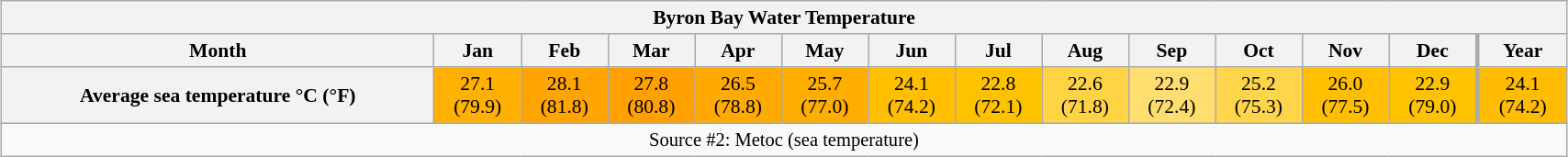<table style="width:90%;text-align:center;font-size:90%;line-height:1.2em;margin-left:auto;margin-right:auto" class="wikitable">
<tr>
<th Colspan=14>Byron Bay Water Temperature</th>
</tr>
<tr>
<th>Month</th>
<th>Jan</th>
<th>Feb</th>
<th>Mar</th>
<th>Apr</th>
<th>May</th>
<th>Jun</th>
<th>Jul</th>
<th>Aug</th>
<th>Sep</th>
<th>Oct</th>
<th>Nov</th>
<th>Dec</th>
<th style="border-left-width:medium">Year</th>
</tr>
<tr>
<th>Average sea temperature °C (°F)</th>
<td style="background:#FFB000;color:#000000;">27.1<br>(79.9)</td>
<td style="background:#FFA400;color:#000000;">28.1<br>(81.8)</td>
<td style="background:#FFA000;color:#000000;">27.8<br>(80.8)</td>
<td style="background:#FFAA00;color:#000000;">26.5<br>(78.8)</td>
<td style="background:#FFAE00;color:#000000;">25.7<br>(77.0)</td>
<td style="background:#FFBE00;color:#000000;">24.1<br>(74.2)</td>
<td style="background:#FFC200;color:#000000;">22.8<br>(72.1)</td>
<td style="background:#FFD344;color:#000000;">22.6<br>(71.8)</td>
<td style="background:#FFDD6E;color:#000000;">22.9<br>(72.4)</td>
<td style="background:#FFD54C;color:#000000;">25.2<br>(75.3)</td>
<td style="background:#FFBE00;color:#000000;">26.0<br>(77.5)</td>
<td style="background:#FFC200;color:#000000;">22.9<br>(79.0)</td>
<td style="background:#FFBC00;color:#000000;border-left-width:medium">24.1<br>(74.2)</td>
</tr>
<tr>
<th Colspan=14 style="background:#f8f9fa;font-weight:normal;font-size:95%;">Source #2: Metoc (sea temperature)</th>
</tr>
</table>
